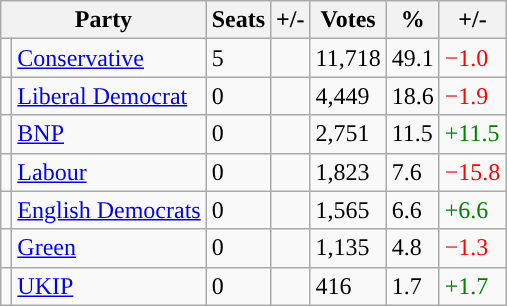<table class="wikitable">
<tr>
<th colspan="2">Party</th>
<th>Seats</th>
<th>+/-</th>
<th>Votes</th>
<th>%</th>
<th>+/-</th>
</tr>
<tr>
<td style="background-color: "></td>
<td><a href='#'>Conservative</a></td>
<td>5</td>
<td></td>
<td>11,718</td>
<td>49.1</td>
<td style="color:red">−1.0</td>
</tr>
<tr>
<td style="background-color: "></td>
<td><a href='#'>Liberal Democrat</a></td>
<td>0</td>
<td></td>
<td>4,449</td>
<td>18.6</td>
<td style="color:red">−1.9</td>
</tr>
<tr>
<td style="background-color: "></td>
<td><a href='#'>BNP</a></td>
<td>0</td>
<td></td>
<td>2,751</td>
<td>11.5</td>
<td style="color:green">+11.5</td>
</tr>
<tr>
<td style="background-color: "></td>
<td><a href='#'>Labour</a></td>
<td>0</td>
<td></td>
<td>1,823</td>
<td>7.6</td>
<td style="color:red">−15.8</td>
</tr>
<tr>
<td style="background-color: "></td>
<td><a href='#'>English Democrats</a></td>
<td>0</td>
<td></td>
<td>1,565</td>
<td>6.6</td>
<td style="color:green">+6.6</td>
</tr>
<tr>
<td style="background-color: "></td>
<td><a href='#'>Green</a></td>
<td>0</td>
<td></td>
<td>1,135</td>
<td>4.8</td>
<td style="color:red">−1.3</td>
</tr>
<tr>
<td style="background-color: "></td>
<td><a href='#'>UKIP</a></td>
<td>0</td>
<td></td>
<td>416</td>
<td>1.7</td>
<td style="color:green">+1.7</td>
</tr>
</table>
